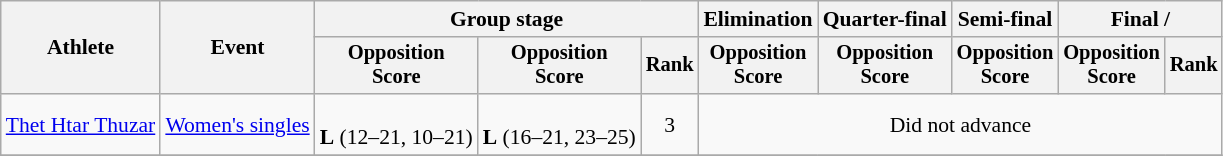<table class="wikitable" style="font-size:90%">
<tr>
<th rowspan="2">Athlete</th>
<th rowspan="2">Event</th>
<th colspan="3">Group stage</th>
<th>Elimination</th>
<th>Quarter-final</th>
<th>Semi-final</th>
<th colspan="2">Final / </th>
</tr>
<tr style="font-size:95%">
<th>Opposition<br>Score</th>
<th>Opposition<br>Score</th>
<th>Rank</th>
<th>Opposition<br>Score</th>
<th>Opposition<br>Score</th>
<th>Opposition<br>Score</th>
<th>Opposition<br>Score</th>
<th>Rank</th>
</tr>
<tr align="center">
<td align="left"><a href='#'>Thet Htar Thuzar</a></td>
<td align="left"><a href='#'>Women's singles</a></td>
<td><br><strong>L</strong> (12–21, 10–21)</td>
<td><br><strong>L</strong> (16–21, 23–25)</td>
<td>3</td>
<td colspan=5>Did not advance</td>
</tr>
<tr>
</tr>
</table>
